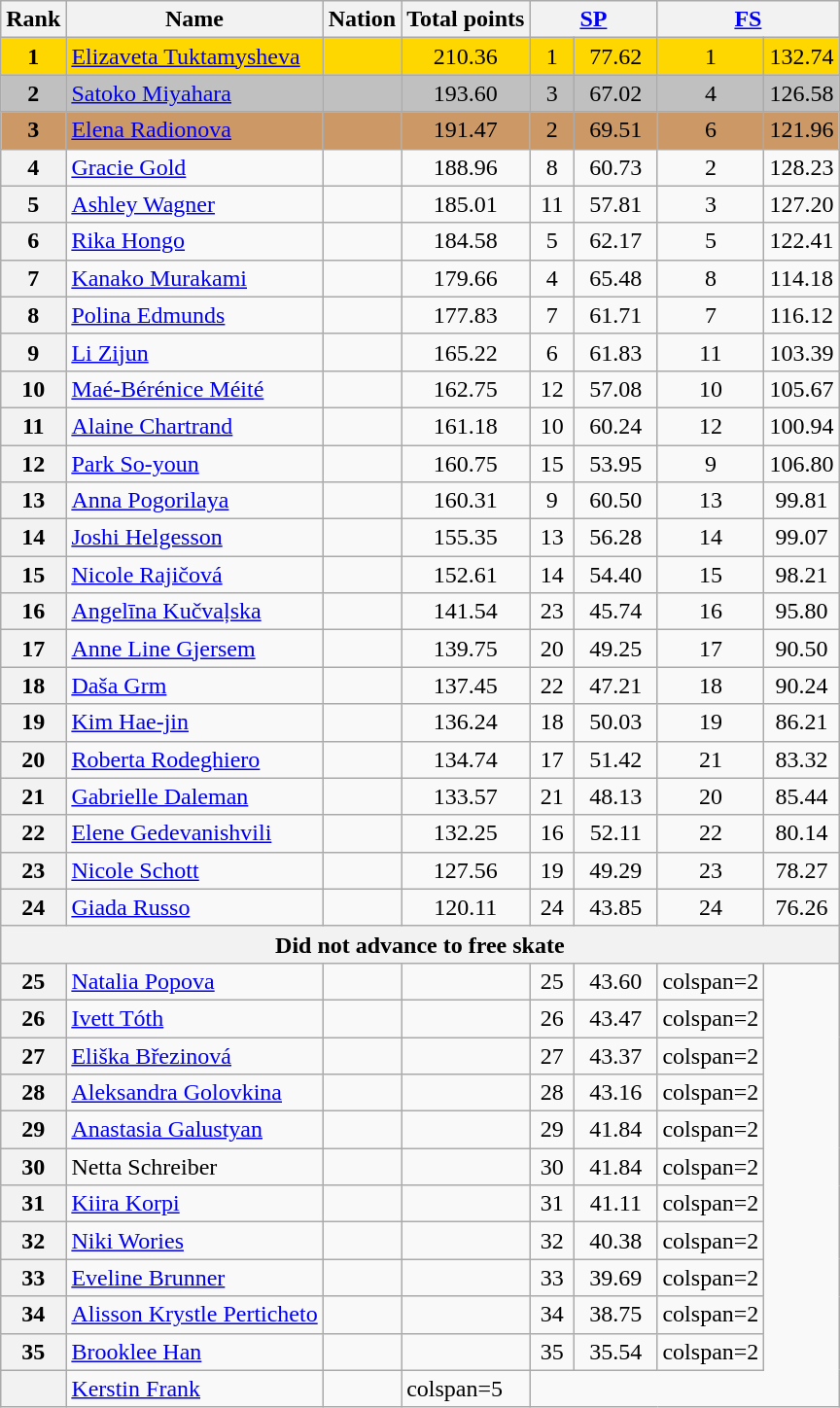<table class="wikitable sortable">
<tr>
<th>Rank</th>
<th>Name</th>
<th>Nation</th>
<th>Total points</th>
<th colspan="2" width="80px"><a href='#'>SP</a></th>
<th colspan="2" width="80px"><a href='#'>FS</a></th>
</tr>
<tr bgcolor="gold">
<td align="center"><strong>1</strong></td>
<td><a href='#'>Elizaveta Tuktamysheva</a></td>
<td></td>
<td align="center">210.36</td>
<td align="center">1</td>
<td align="center">77.62</td>
<td align="center">1</td>
<td align="center">132.74</td>
</tr>
<tr bgcolor="silver">
<td align="center"><strong>2</strong></td>
<td><a href='#'>Satoko Miyahara</a></td>
<td></td>
<td align="center">193.60</td>
<td align="center">3</td>
<td align="center">67.02</td>
<td align="center">4</td>
<td align="center">126.58</td>
</tr>
<tr bgcolor="cc9966">
<td align="center"><strong>3</strong></td>
<td><a href='#'>Elena Radionova</a></td>
<td></td>
<td align="center">191.47</td>
<td align="center">2</td>
<td align="center">69.51</td>
<td align="center">6</td>
<td align="center">121.96</td>
</tr>
<tr>
<th>4</th>
<td><a href='#'>Gracie Gold</a></td>
<td></td>
<td align="center">188.96</td>
<td align="center">8</td>
<td align="center">60.73</td>
<td align="center">2</td>
<td align="center">128.23</td>
</tr>
<tr>
<th>5</th>
<td><a href='#'>Ashley Wagner</a></td>
<td></td>
<td align="center">185.01</td>
<td align="center">11</td>
<td align="center">57.81</td>
<td align="center">3</td>
<td align="center">127.20</td>
</tr>
<tr>
<th>6</th>
<td><a href='#'>Rika Hongo</a></td>
<td></td>
<td align="center">184.58</td>
<td align="center">5</td>
<td align="center">62.17</td>
<td align="center">5</td>
<td align="center">122.41</td>
</tr>
<tr>
<th>7</th>
<td><a href='#'>Kanako Murakami</a></td>
<td></td>
<td align="center">179.66</td>
<td align="center">4</td>
<td align="center">65.48</td>
<td align="center">8</td>
<td align="center">114.18</td>
</tr>
<tr>
<th>8</th>
<td><a href='#'>Polina Edmunds</a></td>
<td></td>
<td align="center">177.83</td>
<td align="center">7</td>
<td align="center">61.71</td>
<td align="center">7</td>
<td align="center">116.12</td>
</tr>
<tr>
<th>9</th>
<td><a href='#'>Li Zijun</a></td>
<td></td>
<td align="center">165.22</td>
<td align="center">6</td>
<td align="center">61.83</td>
<td align="center">11</td>
<td align="center">103.39</td>
</tr>
<tr>
<th>10</th>
<td><a href='#'>Maé-Bérénice Méité</a></td>
<td></td>
<td align="center">162.75</td>
<td align="center">12</td>
<td align="center">57.08</td>
<td align="center">10</td>
<td align="center">105.67</td>
</tr>
<tr>
<th>11</th>
<td><a href='#'>Alaine Chartrand</a></td>
<td></td>
<td align="center">161.18</td>
<td align="center">10</td>
<td align="center">60.24</td>
<td align="center">12</td>
<td align="center">100.94</td>
</tr>
<tr>
<th>12</th>
<td><a href='#'>Park So-youn</a></td>
<td></td>
<td align="center">160.75</td>
<td align="center">15</td>
<td align="center">53.95</td>
<td align="center">9</td>
<td align="center">106.80</td>
</tr>
<tr>
<th>13</th>
<td><a href='#'>Anna Pogorilaya</a></td>
<td></td>
<td align="center">160.31</td>
<td align="center">9</td>
<td align="center">60.50</td>
<td align="center">13</td>
<td align="center">99.81</td>
</tr>
<tr>
<th>14</th>
<td><a href='#'>Joshi Helgesson</a></td>
<td></td>
<td align="center">155.35</td>
<td align="center">13</td>
<td align="center">56.28</td>
<td align="center">14</td>
<td align="center">99.07</td>
</tr>
<tr>
<th>15</th>
<td><a href='#'>Nicole Rajičová</a></td>
<td></td>
<td align="center">152.61</td>
<td align="center">14</td>
<td align="center">54.40</td>
<td align="center">15</td>
<td align="center">98.21</td>
</tr>
<tr>
<th>16</th>
<td><a href='#'>Angelīna Kučvaļska</a></td>
<td></td>
<td align="center">141.54</td>
<td align="center">23</td>
<td align="center">45.74</td>
<td align="center">16</td>
<td align="center">95.80</td>
</tr>
<tr>
<th>17</th>
<td><a href='#'>Anne Line Gjersem</a></td>
<td></td>
<td align="center">139.75</td>
<td align="center">20</td>
<td align="center">49.25</td>
<td align="center">17</td>
<td align="center">90.50</td>
</tr>
<tr>
<th>18</th>
<td><a href='#'>Daša Grm</a></td>
<td></td>
<td align="center">137.45</td>
<td align="center">22</td>
<td align="center">47.21</td>
<td align="center">18</td>
<td align="center">90.24</td>
</tr>
<tr>
<th>19</th>
<td><a href='#'>Kim Hae-jin</a></td>
<td></td>
<td align="center">136.24</td>
<td align="center">18</td>
<td align="center">50.03</td>
<td align="center">19</td>
<td align="center">86.21</td>
</tr>
<tr>
<th>20</th>
<td><a href='#'>Roberta Rodeghiero</a></td>
<td></td>
<td align="center">134.74</td>
<td align="center">17</td>
<td align="center">51.42</td>
<td align="center">21</td>
<td align="center">83.32</td>
</tr>
<tr>
<th>21</th>
<td><a href='#'>Gabrielle Daleman</a></td>
<td></td>
<td align="center">133.57</td>
<td align="center">21</td>
<td align="center">48.13</td>
<td align="center">20</td>
<td align="center">85.44</td>
</tr>
<tr>
<th>22</th>
<td><a href='#'>Elene Gedevanishvili</a></td>
<td></td>
<td align="center">132.25</td>
<td align="center">16</td>
<td align="center">52.11</td>
<td align="center">22</td>
<td align="center">80.14</td>
</tr>
<tr>
<th>23</th>
<td><a href='#'>Nicole Schott</a></td>
<td></td>
<td align="center">127.56</td>
<td align="center">19</td>
<td align="center">49.29</td>
<td align="center">23</td>
<td align="center">78.27</td>
</tr>
<tr>
<th>24</th>
<td><a href='#'>Giada Russo</a></td>
<td></td>
<td align="center">120.11</td>
<td align="center">24</td>
<td align="center">43.85</td>
<td align="center">24</td>
<td align="center">76.26</td>
</tr>
<tr>
<th colspan=10>Did not advance to free skate</th>
</tr>
<tr>
<th>25</th>
<td><a href='#'>Natalia Popova</a></td>
<td></td>
<td></td>
<td align="center">25</td>
<td align="center">43.60</td>
<td>colspan=2 </td>
</tr>
<tr>
<th>26</th>
<td><a href='#'>Ivett Tóth</a></td>
<td></td>
<td></td>
<td align="center">26</td>
<td align="center">43.47</td>
<td>colspan=2 </td>
</tr>
<tr>
<th>27</th>
<td><a href='#'>Eliška Březinová</a></td>
<td></td>
<td></td>
<td align="center">27</td>
<td align="center">43.37</td>
<td>colspan=2 </td>
</tr>
<tr>
<th>28</th>
<td><a href='#'>Aleksandra Golovkina</a></td>
<td></td>
<td></td>
<td align="center">28</td>
<td align="center">43.16</td>
<td>colspan=2 </td>
</tr>
<tr>
<th>29</th>
<td><a href='#'>Anastasia Galustyan</a></td>
<td></td>
<td></td>
<td align="center">29</td>
<td align="center">41.84</td>
<td>colspan=2 </td>
</tr>
<tr>
<th>30</th>
<td>Netta Schreiber</td>
<td></td>
<td></td>
<td align="center">30</td>
<td align="center">41.84</td>
<td>colspan=2 </td>
</tr>
<tr>
<th>31</th>
<td><a href='#'>Kiira Korpi</a></td>
<td></td>
<td></td>
<td align="center">31</td>
<td align="center">41.11</td>
<td>colspan=2 </td>
</tr>
<tr>
<th>32</th>
<td><a href='#'>Niki Wories</a></td>
<td></td>
<td></td>
<td align="center">32</td>
<td align="center">40.38</td>
<td>colspan=2 </td>
</tr>
<tr>
<th>33</th>
<td><a href='#'>Eveline Brunner</a></td>
<td></td>
<td></td>
<td align="center">33</td>
<td align="center">39.69</td>
<td>colspan=2 </td>
</tr>
<tr>
<th>34</th>
<td><a href='#'>Alisson Krystle Perticheto</a></td>
<td></td>
<td></td>
<td align="center">34</td>
<td align="center">38.75</td>
<td>colspan=2 </td>
</tr>
<tr>
<th>35</th>
<td><a href='#'>Brooklee Han</a></td>
<td></td>
<td></td>
<td align="center">35</td>
<td align="center">35.54</td>
<td>colspan=2 </td>
</tr>
<tr>
<th></th>
<td><a href='#'>Kerstin Frank</a></td>
<td></td>
<td>colspan=5 </td>
</tr>
</table>
